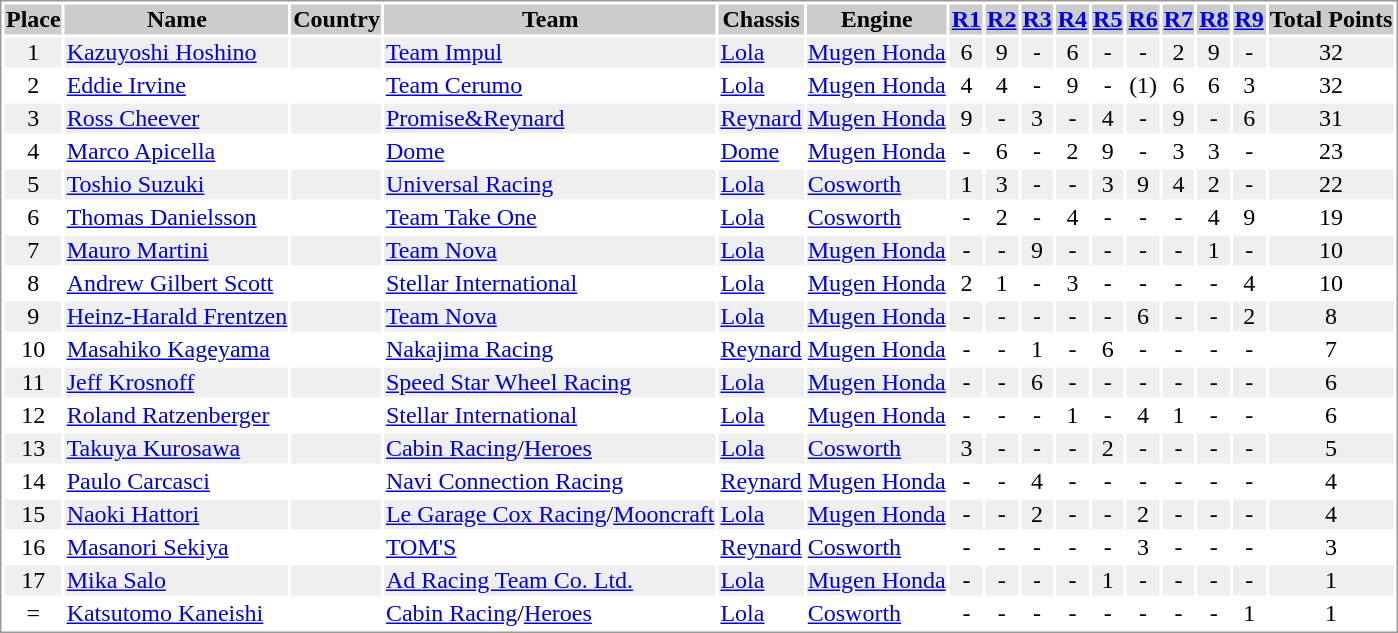<table border="0" style="border: 1px solid #999; background-color:#FFFFFF; text-align:center">
<tr align="center" style="background:#CCCCCC;">
<th>Place</th>
<th>Name</th>
<th>Country</th>
<th>Team</th>
<th>Chassis</th>
<th>Engine</th>
<th><a href='#'> R1</a></th>
<th><a href='#'> R2</a></th>
<th><a href='#'> R3</a></th>
<th><a href='#'> R4</a></th>
<th><a href='#'> R5</a></th>
<th><a href='#'> R6</a></th>
<th><a href='#'> R7</a></th>
<th><a href='#'> R8</a></th>
<th><a href='#'> R9</a></th>
<th>Total Points</th>
</tr>
<tr style="background:#EFEFEF;">
<td>1</td>
<td align="left"><a href='#'>Kazuyoshi Hoshino</a></td>
<td align="left"></td>
<td align="left"><a href='#'>Team Impul</a></td>
<td align="left"><a href='#'>Lola</a></td>
<td align="left"><a href='#'>Mugen Honda</a></td>
<td>6</td>
<td>9</td>
<td>-</td>
<td>6</td>
<td>-</td>
<td>-</td>
<td>2</td>
<td>9</td>
<td>-</td>
<td>32</td>
</tr>
<tr>
<td>2</td>
<td align="left"><a href='#'>Eddie Irvine</a></td>
<td align="left"></td>
<td align="left"><a href='#'>Team Cerumo</a></td>
<td align="left"><a href='#'>Lola</a></td>
<td align="left"><a href='#'>Mugen Honda</a></td>
<td>4</td>
<td>4</td>
<td>-</td>
<td>9</td>
<td>-</td>
<td>(1)</td>
<td>6</td>
<td>6</td>
<td>3</td>
<td>32</td>
</tr>
<tr style="background:#EFEFEF;">
<td>3</td>
<td align="left"><a href='#'>Ross Cheever</a></td>
<td align="left"></td>
<td align="left"><a href='#'>Promise&Reynard</a></td>
<td align="left"><a href='#'>Reynard</a></td>
<td align="left"><a href='#'>Mugen Honda</a></td>
<td>9</td>
<td>-</td>
<td>3</td>
<td>-</td>
<td>4</td>
<td>-</td>
<td>9</td>
<td>-</td>
<td>6</td>
<td>31</td>
</tr>
<tr>
<td>4</td>
<td align="left"><a href='#'>Marco Apicella</a></td>
<td align="left"></td>
<td align="left"><a href='#'>Dome</a></td>
<td align="left"><a href='#'>Dome</a></td>
<td align="left"><a href='#'>Mugen Honda</a></td>
<td>-</td>
<td>6</td>
<td>-</td>
<td>2</td>
<td>9</td>
<td>-</td>
<td>3</td>
<td>3</td>
<td>-</td>
<td>23</td>
</tr>
<tr style="background:#EFEFEF;">
<td>5</td>
<td align="left"><a href='#'>Toshio Suzuki</a></td>
<td align="left"></td>
<td align="left"><a href='#'>Universal Racing</a></td>
<td align="left"><a href='#'>Lola</a></td>
<td align="left"><a href='#'>Cosworth</a></td>
<td>1</td>
<td>3</td>
<td>-</td>
<td>-</td>
<td>3</td>
<td>9</td>
<td>4</td>
<td>2</td>
<td>-</td>
<td>22</td>
</tr>
<tr>
<td>6</td>
<td align="left"><a href='#'>Thomas Danielsson</a></td>
<td align="left"></td>
<td align="left"><a href='#'>Team Take One</a></td>
<td align="left"><a href='#'>Lola</a></td>
<td align="left"><a href='#'>Cosworth</a></td>
<td>-</td>
<td>2</td>
<td>-</td>
<td>4</td>
<td>-</td>
<td>-</td>
<td>-</td>
<td>4</td>
<td>9</td>
<td>19</td>
</tr>
<tr style="background:#EFEFEF;">
<td>7</td>
<td align="left"><a href='#'>Mauro Martini</a></td>
<td align="left"></td>
<td align="left"><a href='#'>Team Nova</a></td>
<td align="left"><a href='#'>Lola</a></td>
<td align="left"><a href='#'>Mugen Honda</a></td>
<td>-</td>
<td>-</td>
<td>9</td>
<td>-</td>
<td>-</td>
<td>-</td>
<td>-</td>
<td>1</td>
<td>-</td>
<td>10</td>
</tr>
<tr>
<td>8</td>
<td align="left"><a href='#'>Andrew Gilbert Scott</a></td>
<td align="left"></td>
<td align="left"><a href='#'>Stellar International</a></td>
<td align="left"><a href='#'>Lola</a></td>
<td align="left"><a href='#'>Mugen Honda</a></td>
<td>2</td>
<td>1</td>
<td>-</td>
<td>3</td>
<td>-</td>
<td>-</td>
<td>-</td>
<td>-</td>
<td>4</td>
<td>10</td>
</tr>
<tr style="background:#EFEFEF;">
<td>9</td>
<td align="left"><a href='#'>Heinz-Harald Frentzen</a></td>
<td align="left"></td>
<td align="left"><a href='#'>Team Nova</a></td>
<td align="left"><a href='#'>Lola</a></td>
<td align="left"><a href='#'>Mugen Honda</a></td>
<td>-</td>
<td>-</td>
<td>-</td>
<td>-</td>
<td>-</td>
<td>6</td>
<td>-</td>
<td>-</td>
<td>2</td>
<td>8</td>
</tr>
<tr>
<td>10</td>
<td align="left"><a href='#'>Masahiko Kageyama</a></td>
<td align="left"></td>
<td align="left"><a href='#'>Nakajima Racing</a></td>
<td align="left"><a href='#'>Reynard</a></td>
<td align="left"><a href='#'>Mugen Honda</a></td>
<td>-</td>
<td>-</td>
<td>1</td>
<td>-</td>
<td>6</td>
<td>-</td>
<td>-</td>
<td>-</td>
<td>-</td>
<td>7</td>
</tr>
<tr style="background:#EFEFEF;">
<td>11</td>
<td align="left"><a href='#'>Jeff Krosnoff</a></td>
<td align="left"></td>
<td align="left"><a href='#'>Speed Star Wheel Racing</a></td>
<td align="left"><a href='#'>Lola</a></td>
<td align="left"><a href='#'>Mugen Honda</a></td>
<td>-</td>
<td>-</td>
<td>6</td>
<td>-</td>
<td>-</td>
<td>-</td>
<td>-</td>
<td>-</td>
<td>-</td>
<td>6</td>
</tr>
<tr>
<td>12</td>
<td align="left"><a href='#'>Roland Ratzenberger</a></td>
<td align="left"></td>
<td align="left"><a href='#'>Stellar International</a></td>
<td align="left"><a href='#'>Lola</a></td>
<td align="left"><a href='#'>Mugen Honda</a></td>
<td>-</td>
<td>-</td>
<td>-</td>
<td>1</td>
<td>-</td>
<td>4</td>
<td>1</td>
<td>-</td>
<td>-</td>
<td>6</td>
</tr>
<tr style="background:#EFEFEF;">
<td>13</td>
<td align="left"><a href='#'>Takuya Kurosawa</a></td>
<td align="left"></td>
<td align="left"><a href='#'>Cabin Racing</a>/<a href='#'>Heroes</a></td>
<td align="left"><a href='#'>Lola</a></td>
<td align="left"><a href='#'>Cosworth</a></td>
<td>3</td>
<td>-</td>
<td>-</td>
<td>-</td>
<td>2</td>
<td>-</td>
<td>-</td>
<td>-</td>
<td>-</td>
<td>5</td>
</tr>
<tr>
<td>14</td>
<td align="left"><a href='#'>Paulo Carcasci</a></td>
<td align="left"></td>
<td align="left"><a href='#'>Navi Connection Racing</a></td>
<td align="left"><a href='#'>Reynard</a></td>
<td align="left"><a href='#'>Mugen Honda</a></td>
<td>-</td>
<td>-</td>
<td>4</td>
<td>-</td>
<td>-</td>
<td>-</td>
<td>-</td>
<td>-</td>
<td>-</td>
<td>4</td>
</tr>
<tr style="background:#EFEFEF;">
<td>15</td>
<td align="left"><a href='#'>Naoki Hattori</a></td>
<td align="left"></td>
<td align="left"><a href='#'>Le Garage Cox Racing</a>/<a href='#'>Mooncraft</a></td>
<td align="left"><a href='#'>Lola</a></td>
<td align="left"><a href='#'>Mugen Honda</a></td>
<td>-</td>
<td>-</td>
<td>2</td>
<td>-</td>
<td>-</td>
<td>2</td>
<td>-</td>
<td>-</td>
<td>-</td>
<td>4</td>
</tr>
<tr>
<td>16</td>
<td align="left"><a href='#'>Masanori Sekiya</a></td>
<td align="left"></td>
<td align="left"><a href='#'>TOM'S</a></td>
<td align="left"><a href='#'>Reynard</a></td>
<td align="left"><a href='#'>Cosworth</a></td>
<td>-</td>
<td>-</td>
<td>-</td>
<td>-</td>
<td>-</td>
<td>3</td>
<td>-</td>
<td>-</td>
<td>-</td>
<td>3</td>
</tr>
<tr style="background:#EFEFEF;">
<td>17</td>
<td align="left"><a href='#'>Mika Salo</a></td>
<td align="left"></td>
<td align="left"><a href='#'>Ad Racing Team Co. Ltd.</a></td>
<td align="left"><a href='#'>Lola</a></td>
<td align="left"><a href='#'>Mugen Honda</a></td>
<td>-</td>
<td>-</td>
<td>-</td>
<td>-</td>
<td>1</td>
<td>-</td>
<td>-</td>
<td>-</td>
<td>-</td>
<td>1</td>
</tr>
<tr>
<td>=</td>
<td align="left"><a href='#'>Katsutomo Kaneishi</a></td>
<td align="left"></td>
<td align="left"><a href='#'>Cabin Racing</a>/<a href='#'>Heroes</a></td>
<td align="left"><a href='#'>Lola</a></td>
<td align="left"><a href='#'>Cosworth</a></td>
<td>-</td>
<td>-</td>
<td>-</td>
<td>-</td>
<td>-</td>
<td>-</td>
<td>-</td>
<td>-</td>
<td>1</td>
<td>1</td>
</tr>
</table>
